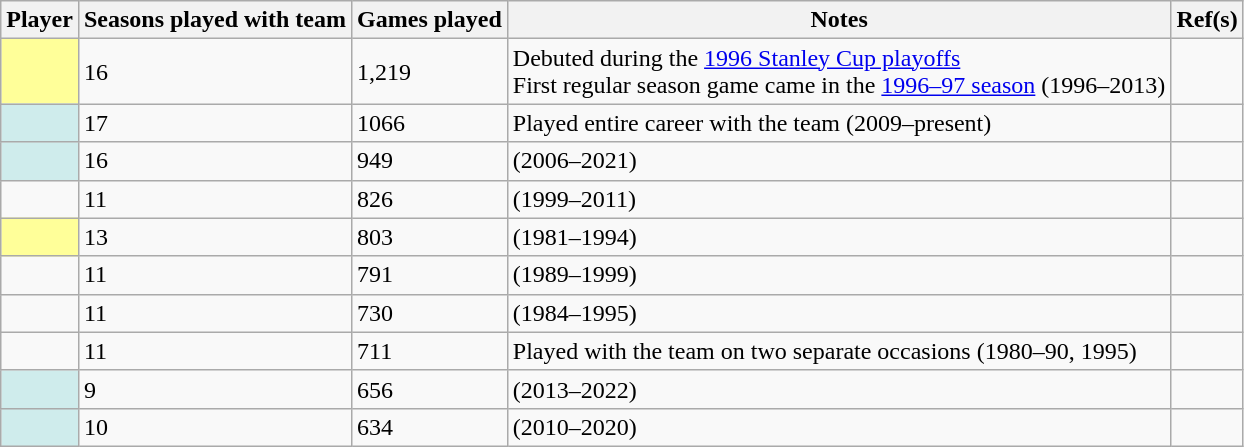<table class="wikitable sortable plainrowheaders">
<tr>
<th scope="col">Player</th>
<th scope="col">Seasons played with team</th>
<th scope="col">Games played</th>
<th scope="col">Notes</th>
<th scope="col" class="unsortable">Ref(s)</th>
</tr>
<tr>
<td style="background:#FFFF99"> </td>
<td>16</td>
<td>1,219</td>
<td>Debuted during the <a href='#'>1996 Stanley Cup playoffs</a><br>First regular season game came in the <a href='#'>1996–97 season</a> (1996–2013)</td>
<td></td>
</tr>
<tr>
<td style="background:#CFECEC"></td>
<td>17</td>
<td>1066</td>
<td>Played entire career with the team (2009–present)</td>
<td></td>
</tr>
<tr>
<td style="background:#CFECEC"></td>
<td>16</td>
<td>949</td>
<td>(2006–2021)</td>
<td></td>
</tr>
<tr>
<td></td>
<td>11</td>
<td>826</td>
<td>(1999–2011)</td>
<td></td>
</tr>
<tr>
<td style="background:#FFFF99"> </td>
<td>13</td>
<td>803</td>
<td>(1981–1994)</td>
<td></td>
</tr>
<tr>
<td></td>
<td>11</td>
<td>791</td>
<td>(1989–1999)</td>
<td></td>
</tr>
<tr>
<td></td>
<td>11</td>
<td>730</td>
<td>(1984–1995)</td>
<td></td>
</tr>
<tr>
<td></td>
<td>11</td>
<td>711</td>
<td>Played with the team on two separate occasions (1980–90, 1995)</td>
<td></td>
</tr>
<tr>
<td style="background:#CFECEC"></td>
<td>9</td>
<td>656</td>
<td>(2013–2022)</td>
<td></td>
</tr>
<tr>
<td style="background:#CFECEC"></td>
<td>10</td>
<td>634</td>
<td>(2010–2020)</td>
<td></td>
</tr>
</table>
